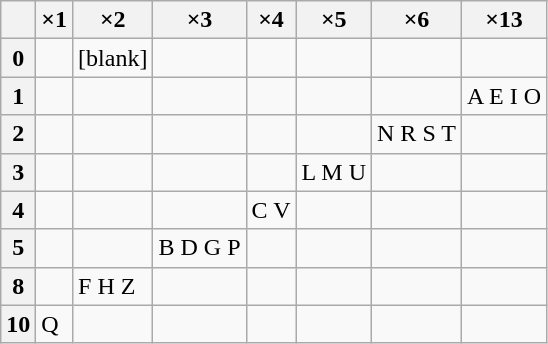<table class="wikitable floatright">
<tr>
<th></th>
<th>×1</th>
<th>×2</th>
<th>×3</th>
<th>×4</th>
<th>×5</th>
<th>×6</th>
<th>×13</th>
</tr>
<tr>
<th>0</th>
<td></td>
<td>[blank]</td>
<td></td>
<td></td>
<td></td>
<td></td>
<td></td>
</tr>
<tr>
<th>1</th>
<td></td>
<td></td>
<td></td>
<td></td>
<td></td>
<td></td>
<td>A E I O</td>
</tr>
<tr>
<th>2</th>
<td></td>
<td></td>
<td></td>
<td></td>
<td></td>
<td>N R S T</td>
<td></td>
</tr>
<tr>
<th>3</th>
<td></td>
<td></td>
<td></td>
<td></td>
<td>L M U</td>
<td></td>
<td></td>
</tr>
<tr>
<th>4</th>
<td></td>
<td></td>
<td></td>
<td>C V</td>
<td></td>
<td></td>
<td></td>
</tr>
<tr>
<th>5</th>
<td></td>
<td></td>
<td>B D G P</td>
<td></td>
<td></td>
<td></td>
<td></td>
</tr>
<tr>
<th>8</th>
<td></td>
<td>F H Z</td>
<td></td>
<td></td>
<td></td>
<td></td>
<td></td>
</tr>
<tr>
<th>10</th>
<td>Q</td>
<td></td>
<td></td>
<td></td>
<td></td>
<td></td>
<td></td>
</tr>
</table>
